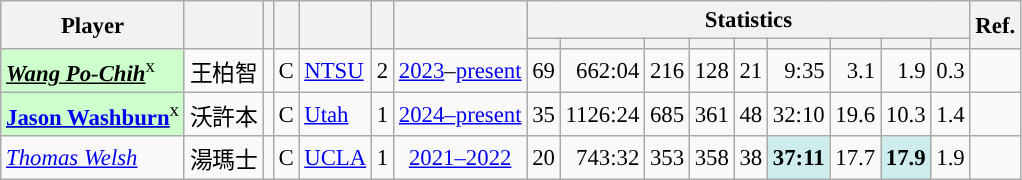<table class="wikitable sortable" style="font-size:95%; text-align:right;">
<tr>
<th rowspan="2">Player</th>
<th rowspan="2"></th>
<th rowspan="2"></th>
<th rowspan="2"></th>
<th rowspan="2"></th>
<th rowspan="2"></th>
<th rowspan="2"></th>
<th colspan="9">Statistics</th>
<th rowspan="2">Ref.</th>
</tr>
<tr>
<th></th>
<th></th>
<th></th>
<th></th>
<th></th>
<th></th>
<th></th>
<th></th>
<th></th>
</tr>
<tr>
<td align="left" bgcolor="#CCFFCC"><u><strong><em>Wang Po-Chih</em></strong></u><sup>x</sup></td>
<td align="left">王柏智</td>
<td align="center"></td>
<td align="center">C</td>
<td align="left"><a href='#'>NTSU</a></td>
<td align="center">2</td>
<td align="center"><a href='#'>2023</a>–<a href='#'>present</a></td>
<td>69</td>
<td>662:04</td>
<td>216</td>
<td>128</td>
<td>21</td>
<td>9:35</td>
<td>3.1</td>
<td>1.9</td>
<td>0.3</td>
<td align="center"></td>
</tr>
<tr>
<td align="left" bgcolor="#CCFFCC"><u><strong><a href='#'>Jason Washburn</a></strong></u><sup>x</sup></td>
<td align="left">沃許本</td>
<td align="center"></td>
<td align="center">C</td>
<td align="left"><a href='#'>Utah</a></td>
<td align="center">1</td>
<td align="center"><a href='#'>2024–present</a></td>
<td>35</td>
<td>1126:24</td>
<td>685</td>
<td>361</td>
<td>48</td>
<td>32:10</td>
<td>19.6</td>
<td>10.3</td>
<td>1.4</td>
<td align="center"></td>
</tr>
<tr>
<td align="left"><em><a href='#'>Thomas Welsh</a></em></td>
<td align="left">湯瑪士</td>
<td align="center"></td>
<td align="center">C</td>
<td align="left"><a href='#'>UCLA</a></td>
<td align="center">1</td>
<td align="center"><a href='#'>2021–2022</a></td>
<td>20</td>
<td>743:32</td>
<td>353</td>
<td>358</td>
<td>38</td>
<td bgcolor="#CFECEC"><strong>37:11</strong></td>
<td>17.7</td>
<td bgcolor="#CFECEC"><strong>17.9</strong></td>
<td>1.9</td>
<td align="center"></td>
</tr>
</table>
